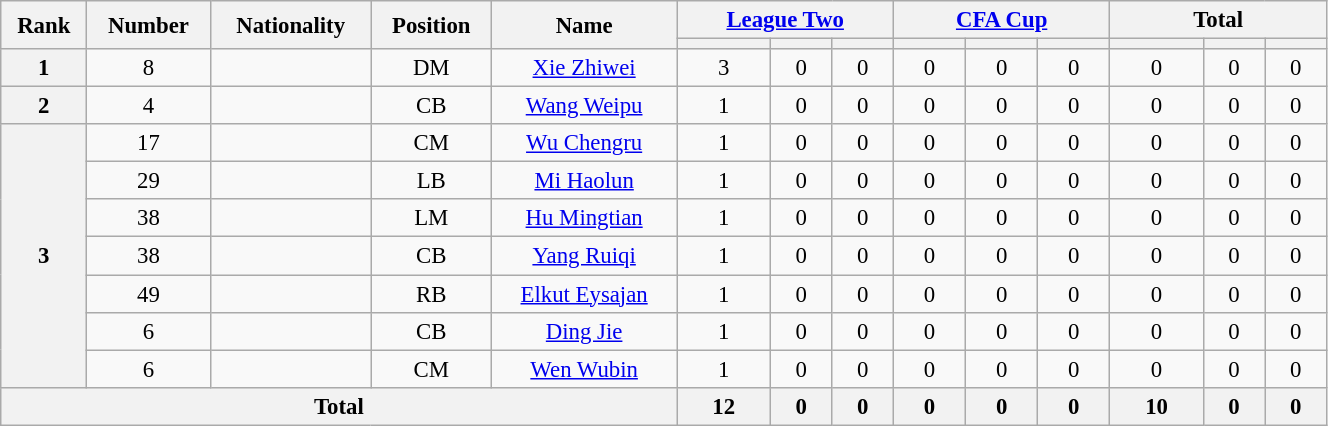<table class="wikitable" style="text-align:center; font-size:95%; width:70%;">
<tr>
<th rowspan=2>Rank</th>
<th rowspan=2>Number</th>
<th rowspan=2>Nationality</th>
<th rowspan=2>Position</th>
<th rowspan=2>Name</th>
<th colspan=3 width=100px><a href='#'>League Two</a></th>
<th colspan=3 width=100px><a href='#'>CFA Cup</a></th>
<th colspan=3 width=100px>Total</th>
</tr>
<tr>
<th></th>
<th></th>
<th></th>
<th></th>
<th></th>
<th></th>
<th></th>
<th></th>
<th></th>
</tr>
<tr>
<th rowspan="1">1</th>
<td>8</td>
<td></td>
<td>DM</td>
<td><a href='#'>Xie Zhiwei</a></td>
<td>3</td>
<td>0</td>
<td>0</td>
<td>0</td>
<td>0</td>
<td>0</td>
<td>0</td>
<td>0</td>
<td>0</td>
</tr>
<tr>
<th rowspan="1">2</th>
<td>4</td>
<td></td>
<td>CB</td>
<td><a href='#'>Wang Weipu</a></td>
<td>1</td>
<td>0</td>
<td>0</td>
<td>0</td>
<td>0</td>
<td>0</td>
<td>0</td>
<td>0</td>
<td>0</td>
</tr>
<tr>
<th rowspan="7">3</th>
<td>17</td>
<td></td>
<td>CM</td>
<td><a href='#'>Wu Chengru</a></td>
<td>1</td>
<td>0</td>
<td>0</td>
<td>0</td>
<td>0</td>
<td>0</td>
<td>0</td>
<td>0</td>
<td>0</td>
</tr>
<tr>
<td>29</td>
<td></td>
<td>LB</td>
<td><a href='#'>Mi Haolun</a></td>
<td>1</td>
<td>0</td>
<td>0</td>
<td>0</td>
<td>0</td>
<td>0</td>
<td>0</td>
<td>0</td>
<td>0</td>
</tr>
<tr>
<td>38</td>
<td></td>
<td>LM</td>
<td><a href='#'>Hu Mingtian</a></td>
<td>1</td>
<td>0</td>
<td>0</td>
<td>0</td>
<td>0</td>
<td>0</td>
<td>0</td>
<td>0</td>
<td>0</td>
</tr>
<tr>
<td>38</td>
<td></td>
<td>CB</td>
<td><a href='#'>Yang Ruiqi</a></td>
<td>1</td>
<td>0</td>
<td>0</td>
<td>0</td>
<td>0</td>
<td>0</td>
<td>0</td>
<td>0</td>
<td>0</td>
</tr>
<tr>
<td>49</td>
<td></td>
<td>RB</td>
<td><a href='#'>Elkut Eysajan</a></td>
<td>1</td>
<td>0</td>
<td>0</td>
<td>0</td>
<td>0</td>
<td>0</td>
<td>0</td>
<td>0</td>
<td>0</td>
</tr>
<tr>
<td>6</td>
<td></td>
<td>CB</td>
<td><a href='#'>Ding Jie</a></td>
<td>1</td>
<td>0</td>
<td>0</td>
<td>0</td>
<td>0</td>
<td>0</td>
<td>0</td>
<td>0</td>
<td>0</td>
</tr>
<tr>
<td>6</td>
<td></td>
<td>CM</td>
<td><a href='#'>Wen Wubin</a></td>
<td>1</td>
<td>0</td>
<td>0</td>
<td>0</td>
<td>0</td>
<td>0</td>
<td>0</td>
<td>0</td>
<td>0</td>
</tr>
<tr>
<th colspan=5>Total</th>
<th>12</th>
<th>0</th>
<th>0</th>
<th>0</th>
<th>0</th>
<th>0</th>
<th>10</th>
<th>0</th>
<th>0</th>
</tr>
</table>
